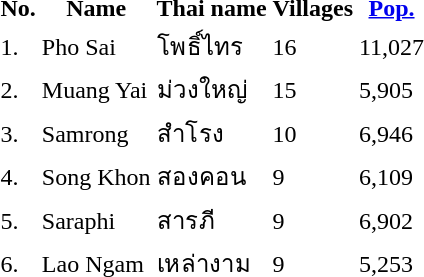<table>
<tr>
<th>No.</th>
<th>Name</th>
<th>Thai name</th>
<th>Villages</th>
<th><a href='#'>Pop.</a></th>
</tr>
<tr>
<td>1.</td>
<td>Pho Sai</td>
<td>โพธิ์ไทร</td>
<td>16</td>
<td>11,027</td>
<td></td>
</tr>
<tr>
<td>2.</td>
<td>Muang Yai</td>
<td>ม่วงใหญ่</td>
<td>15</td>
<td>5,905</td>
<td></td>
</tr>
<tr>
<td>3.</td>
<td>Samrong</td>
<td>สำโรง</td>
<td>10</td>
<td>6,946</td>
<td></td>
</tr>
<tr>
<td>4.</td>
<td>Song Khon</td>
<td>สองคอน</td>
<td>9</td>
<td>6,109</td>
<td></td>
</tr>
<tr>
<td>5.</td>
<td>Saraphi</td>
<td>สารภี</td>
<td>9</td>
<td>6,902</td>
<td></td>
</tr>
<tr>
<td>6.</td>
<td>Lao Ngam</td>
<td>เหล่างาม</td>
<td>9</td>
<td>5,253</td>
<td></td>
</tr>
</table>
